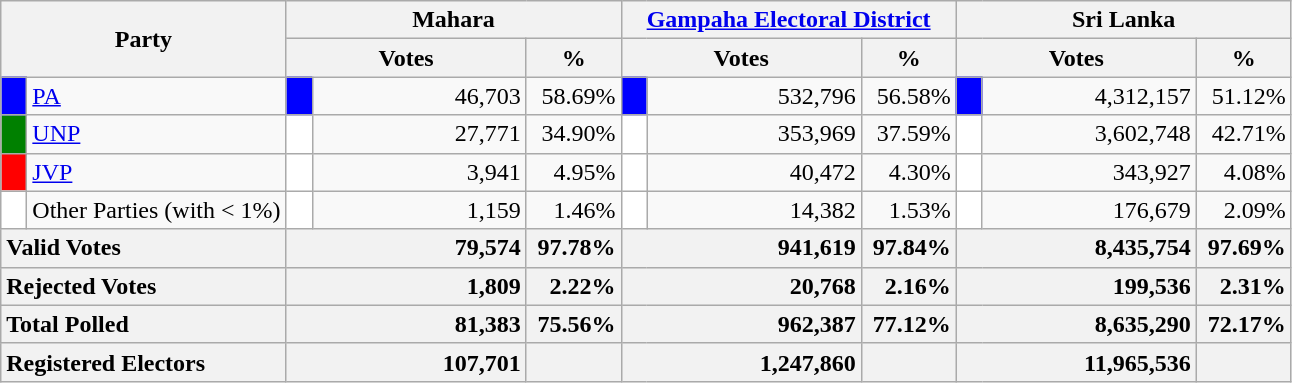<table class="wikitable">
<tr>
<th colspan="2" width="144px"rowspan="2">Party</th>
<th colspan="3" width="216px">Mahara</th>
<th colspan="3" width="216px"><a href='#'>Gampaha Electoral District</a></th>
<th colspan="3" width="216px">Sri Lanka</th>
</tr>
<tr>
<th colspan="2" width="144px">Votes</th>
<th>%</th>
<th colspan="2" width="144px">Votes</th>
<th>%</th>
<th colspan="2" width="144px">Votes</th>
<th>%</th>
</tr>
<tr>
<td style="background-color:blue;" width="10px"></td>
<td style="text-align:left;"><a href='#'>PA</a></td>
<td style="background-color:blue;" width="10px"></td>
<td style="text-align:right;">46,703</td>
<td style="text-align:right;">58.69%</td>
<td style="background-color:blue;" width="10px"></td>
<td style="text-align:right;">532,796</td>
<td style="text-align:right;">56.58%</td>
<td style="background-color:blue;" width="10px"></td>
<td style="text-align:right;">4,312,157</td>
<td style="text-align:right;">51.12%</td>
</tr>
<tr>
<td style="background-color:green;" width="10px"></td>
<td style="text-align:left;"><a href='#'>UNP</a></td>
<td style="background-color:white;" width="10px"></td>
<td style="text-align:right;">27,771</td>
<td style="text-align:right;">34.90%</td>
<td style="background-color:white;" width="10px"></td>
<td style="text-align:right;">353,969</td>
<td style="text-align:right;">37.59%</td>
<td style="background-color:white;" width="10px"></td>
<td style="text-align:right;">3,602,748</td>
<td style="text-align:right;">42.71%</td>
</tr>
<tr>
<td style="background-color:red;" width="10px"></td>
<td style="text-align:left;"><a href='#'>JVP</a></td>
<td style="background-color:white;" width="10px"></td>
<td style="text-align:right;">3,941</td>
<td style="text-align:right;">4.95%</td>
<td style="background-color:white;" width="10px"></td>
<td style="text-align:right;">40,472</td>
<td style="text-align:right;">4.30%</td>
<td style="background-color:white;" width="10px"></td>
<td style="text-align:right;">343,927</td>
<td style="text-align:right;">4.08%</td>
</tr>
<tr>
<td style="background-color:white;" width="10px"></td>
<td style="text-align:left;">Other Parties (with < 1%)</td>
<td style="background-color:white;" width="10px"></td>
<td style="text-align:right;">1,159</td>
<td style="text-align:right;">1.46%</td>
<td style="background-color:white;" width="10px"></td>
<td style="text-align:right;">14,382</td>
<td style="text-align:right;">1.53%</td>
<td style="background-color:white;" width="10px"></td>
<td style="text-align:right;">176,679</td>
<td style="text-align:right;">2.09%</td>
</tr>
<tr>
<th colspan="2" width="144px"style="text-align:left;">Valid Votes</th>
<th style="text-align:right;"colspan="2" width="144px">79,574</th>
<th style="text-align:right;">97.78%</th>
<th style="text-align:right;"colspan="2" width="144px">941,619</th>
<th style="text-align:right;">97.84%</th>
<th style="text-align:right;"colspan="2" width="144px">8,435,754</th>
<th style="text-align:right;">97.69%</th>
</tr>
<tr>
<th colspan="2" width="144px"style="text-align:left;">Rejected Votes</th>
<th style="text-align:right;"colspan="2" width="144px">1,809</th>
<th style="text-align:right;">2.22%</th>
<th style="text-align:right;"colspan="2" width="144px">20,768</th>
<th style="text-align:right;">2.16%</th>
<th style="text-align:right;"colspan="2" width="144px">199,536</th>
<th style="text-align:right;">2.31%</th>
</tr>
<tr>
<th colspan="2" width="144px"style="text-align:left;">Total Polled</th>
<th style="text-align:right;"colspan="2" width="144px">81,383</th>
<th style="text-align:right;">75.56%</th>
<th style="text-align:right;"colspan="2" width="144px">962,387</th>
<th style="text-align:right;">77.12%</th>
<th style="text-align:right;"colspan="2" width="144px">8,635,290</th>
<th style="text-align:right;">72.17%</th>
</tr>
<tr>
<th colspan="2" width="144px"style="text-align:left;">Registered Electors</th>
<th style="text-align:right;"colspan="2" width="144px">107,701</th>
<th></th>
<th style="text-align:right;"colspan="2" width="144px">1,247,860</th>
<th></th>
<th style="text-align:right;"colspan="2" width="144px">11,965,536</th>
<th></th>
</tr>
</table>
